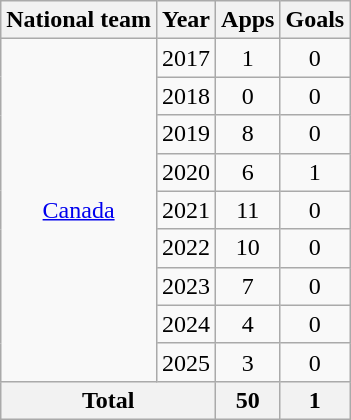<table class="wikitable" style="text-align:center">
<tr>
<th>National team</th>
<th>Year</th>
<th>Apps</th>
<th>Goals</th>
</tr>
<tr>
<td rowspan="9"><a href='#'>Canada</a></td>
<td>2017</td>
<td>1</td>
<td>0</td>
</tr>
<tr>
<td>2018</td>
<td>0</td>
<td>0</td>
</tr>
<tr>
<td>2019</td>
<td>8</td>
<td>0</td>
</tr>
<tr>
<td>2020</td>
<td>6</td>
<td>1</td>
</tr>
<tr>
<td>2021</td>
<td>11</td>
<td>0</td>
</tr>
<tr>
<td>2022</td>
<td>10</td>
<td>0</td>
</tr>
<tr>
<td>2023</td>
<td>7</td>
<td>0</td>
</tr>
<tr>
<td>2024</td>
<td>4</td>
<td>0</td>
</tr>
<tr>
<td>2025</td>
<td>3</td>
<td>0</td>
</tr>
<tr>
<th colspan="2">Total</th>
<th>50</th>
<th>1</th>
</tr>
</table>
